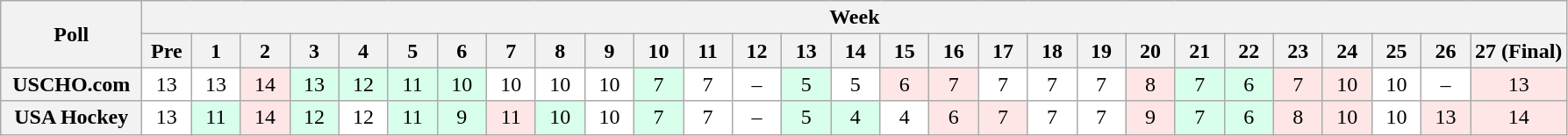<table class="wikitable" style="white-space:nowrap;">
<tr>
<th scope="col" width="100" rowspan="2">Poll</th>
<th colspan="28">Week</th>
</tr>
<tr>
<th scope="col" width="30">Pre</th>
<th scope="col" width="30">1</th>
<th scope="col" width="30">2</th>
<th scope="col" width="30">3</th>
<th scope="col" width="30">4</th>
<th scope="col" width="30">5</th>
<th scope="col" width="30">6</th>
<th scope="col" width="30">7</th>
<th scope="col" width="30">8</th>
<th scope="col" width="30">9</th>
<th scope="col" width="30">10</th>
<th scope="col" width="30">11</th>
<th scope="col" width="30">12</th>
<th scope="col" width="30">13</th>
<th scope="col" width="30">14</th>
<th scope="col" width="30">15</th>
<th scope="col" width="30">16</th>
<th scope="col" width="30">17</th>
<th scope="col" width="30">18</th>
<th scope="col" width="30">19</th>
<th scope="col" width="30">20</th>
<th scope="col" width="30">21</th>
<th scope="col" width="30">22</th>
<th scope="col" width="30">23</th>
<th scope="col" width="30">24</th>
<th scope="col" width="30">25</th>
<th scope="col" width="30">26</th>
<th scope="col" width="30">27 (Final)</th>
</tr>
<tr style="text-align:center;">
<th>USCHO.com</th>
<td bgcolor=FFFFFF>13</td>
<td bgcolor=FFFFFF>13</td>
<td bgcolor=FFE6E6>14</td>
<td bgcolor=D8FFEB>13</td>
<td bgcolor=D8FFEB>12</td>
<td bgcolor=D8FFEB>11</td>
<td bgcolor=D8FFEB>10</td>
<td bgcolor=FFFFFF>10</td>
<td bgcolor=FFFFFF>10</td>
<td bgcolor=FFFFFF>10</td>
<td bgcolor=D8FFEB>7</td>
<td bgcolor=FFFFFF>7</td>
<td bgcolor=FFFFFF>–</td>
<td bgcolor=D8FFEB>5</td>
<td bgcolor=FFFFFF>5</td>
<td bgcolor=FFE6E6>6 </td>
<td bgcolor=FFE6E6>7</td>
<td bgcolor=FFFFFF>7</td>
<td bgcolor=FFFFFF>7</td>
<td bgcolor=FFFFFF>7</td>
<td bgcolor=FFE6E6>8</td>
<td bgcolor=D8FFEB>7</td>
<td bgcolor=D8FFEB>6</td>
<td bgcolor=FFE6E6>7</td>
<td bgcolor=FFE6E6>10</td>
<td bgcolor=FFFFFF>10</td>
<td bgcolor=FFFFFF>–</td>
<td bgcolor=FFE6E6>13</td>
</tr>
<tr style="text-align:center;">
<th>USA Hockey</th>
<td bgcolor=FFFFFF>13</td>
<td bgcolor=D8FFEB>11</td>
<td bgcolor=FFE6E6>14</td>
<td bgcolor=D8FFEB>12</td>
<td bgcolor=FFFFFF>12</td>
<td bgcolor=D8FFEB>11</td>
<td bgcolor=D8FFEB>9</td>
<td bgcolor=FFE6E6>11</td>
<td bgcolor=D8FFEB>10</td>
<td bgcolor=FFFFFF>10</td>
<td bgcolor=D8FFEB>7</td>
<td bgcolor=FFFFFF>7</td>
<td bgcolor=FFFFFF>–</td>
<td bgcolor=D8FFEB>5</td>
<td bgcolor=D8FFEB>4</td>
<td bgcolor=FFFFFF>4</td>
<td bgcolor=FFE6E6>6</td>
<td bgcolor=FFE6E6>7</td>
<td bgcolor=FFFFFF>7</td>
<td bgcolor=FFFFFF>7</td>
<td bgcolor=FFE6E6>9</td>
<td bgcolor=D8FFEB>7</td>
<td bgcolor=D8FFEB>6</td>
<td bgcolor=FFE6E6>8</td>
<td bgcolor=FFE6E6>10</td>
<td bgcolor=FFFFFF>10</td>
<td bgcolor=FFE6E6>13</td>
<td bgcolor=FFE6E6>14</td>
</tr>
</table>
